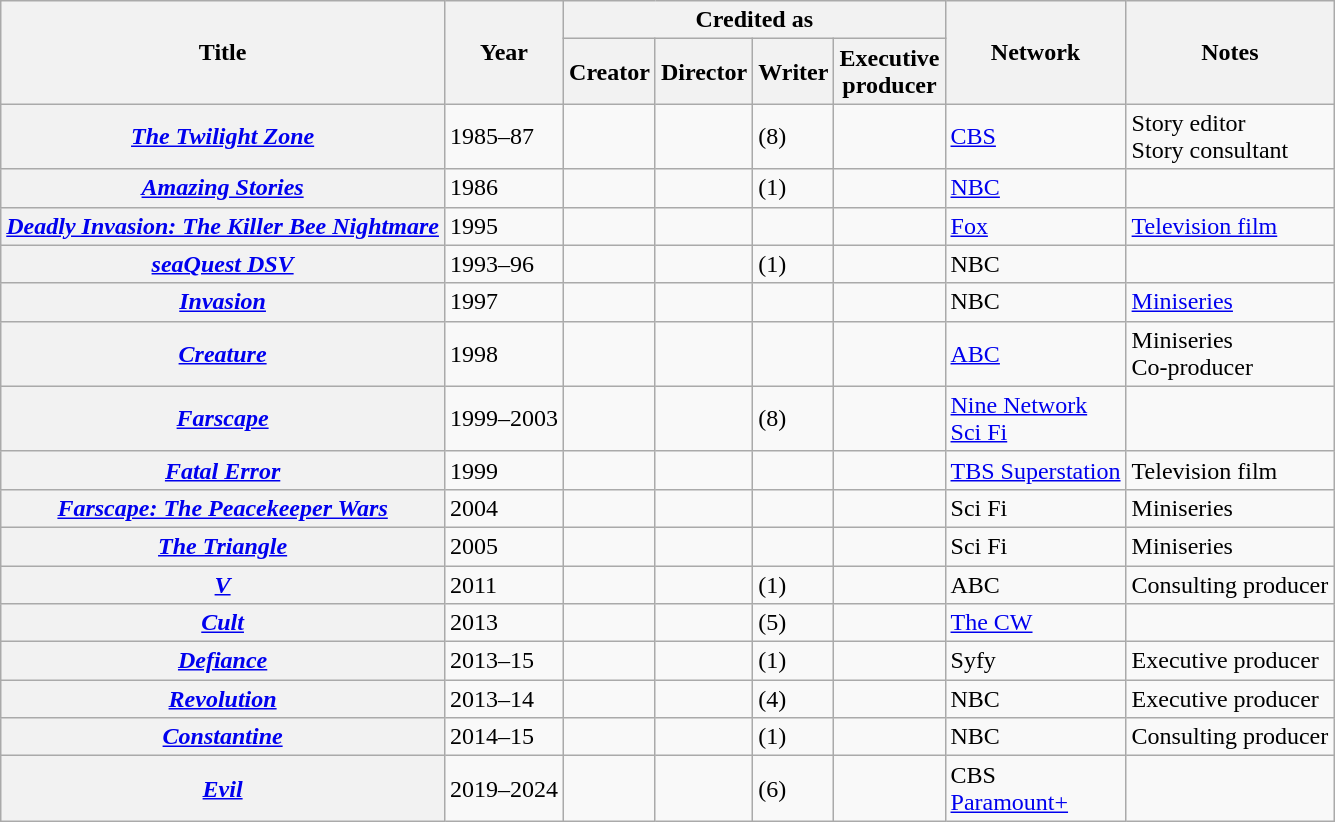<table class="wikitable plainrowheaders sortable">
<tr>
<th rowspan="2" scope="col">Title</th>
<th rowspan="2" scope="col">Year</th>
<th colspan="4" scope="col">Credited as</th>
<th rowspan="2" scope="col">Network</th>
<th rowspan="2" scope="col" class="unsortable">Notes</th>
</tr>
<tr>
<th>Creator</th>
<th>Director</th>
<th>Writer</th>
<th>Executive<br>producer</th>
</tr>
<tr>
<th scope=row><em><a href='#'>The Twilight Zone</a></em></th>
<td>1985–87</td>
<td></td>
<td></td>
<td> (8)</td>
<td></td>
<td><a href='#'>CBS</a></td>
<td>Story editor <br>Story consultant </td>
</tr>
<tr>
<th scope=row><em><a href='#'>Amazing Stories</a></em></th>
<td>1986</td>
<td></td>
<td></td>
<td> (1)</td>
<td></td>
<td><a href='#'>NBC</a></td>
<td></td>
</tr>
<tr>
<th scope=row><em><a href='#'>Deadly Invasion: The Killer Bee Nightmare</a></em></th>
<td>1995</td>
<td></td>
<td></td>
<td></td>
<td></td>
<td><a href='#'>Fox</a></td>
<td><a href='#'>Television film</a></td>
</tr>
<tr>
<th scope=row><em><a href='#'>seaQuest DSV</a></em></th>
<td>1993–96</td>
<td></td>
<td></td>
<td> (1)</td>
<td></td>
<td>NBC</td>
<td></td>
</tr>
<tr>
<th scope=row><em><a href='#'>Invasion</a></em></th>
<td>1997</td>
<td></td>
<td></td>
<td></td>
<td></td>
<td>NBC</td>
<td><a href='#'>Miniseries</a></td>
</tr>
<tr>
<th scope=row><em><a href='#'>Creature</a></em></th>
<td>1998</td>
<td></td>
<td></td>
<td></td>
<td></td>
<td><a href='#'>ABC</a></td>
<td>Miniseries<br>Co-producer</td>
</tr>
<tr>
<th scope=row><em><a href='#'>Farscape</a></em></th>
<td>1999–2003</td>
<td></td>
<td></td>
<td> (8)</td>
<td></td>
<td><a href='#'>Nine Network</a><br><a href='#'>Sci Fi</a></td>
<td></td>
</tr>
<tr>
<th scope=row><em><a href='#'>Fatal Error</a></em></th>
<td>1999</td>
<td></td>
<td></td>
<td></td>
<td></td>
<td><a href='#'>TBS Superstation</a></td>
<td>Television film</td>
</tr>
<tr>
<th scope=row><em><a href='#'>Farscape: The Peacekeeper Wars</a></em></th>
<td>2004</td>
<td></td>
<td></td>
<td></td>
<td></td>
<td>Sci Fi</td>
<td>Miniseries</td>
</tr>
<tr>
<th scope=row><em><a href='#'>The Triangle</a></em></th>
<td>2005</td>
<td></td>
<td></td>
<td></td>
<td></td>
<td>Sci Fi</td>
<td>Miniseries</td>
</tr>
<tr>
<th scope=row><em><a href='#'>V</a></em></th>
<td>2011</td>
<td></td>
<td></td>
<td> (1)</td>
<td></td>
<td>ABC</td>
<td>Consulting producer </td>
</tr>
<tr>
<th scope=row><em><a href='#'>Cult</a></em></th>
<td>2013</td>
<td></td>
<td></td>
<td> (5)</td>
<td></td>
<td><a href='#'>The CW</a></td>
<td></td>
</tr>
<tr>
<th scope=row><em><a href='#'>Defiance</a></em></th>
<td>2013–15</td>
<td></td>
<td></td>
<td> (1)</td>
<td></td>
<td>Syfy</td>
<td>Executive producer </td>
</tr>
<tr>
<th scope=row><em><a href='#'>Revolution</a></em></th>
<td>2013–14</td>
<td></td>
<td></td>
<td> (4)</td>
<td></td>
<td>NBC</td>
<td>Executive producer </td>
</tr>
<tr>
<th scope=row><em><a href='#'>Constantine</a></em></th>
<td>2014–15</td>
<td></td>
<td></td>
<td> (1)</td>
<td></td>
<td>NBC</td>
<td>Consulting producer </td>
</tr>
<tr>
<th scope=row><em><a href='#'>Evil</a></em></th>
<td>2019–2024</td>
<td></td>
<td></td>
<td> (6)</td>
<td></td>
<td>CBS<br><a href='#'>Paramount+</a></td>
<td></td>
</tr>
</table>
